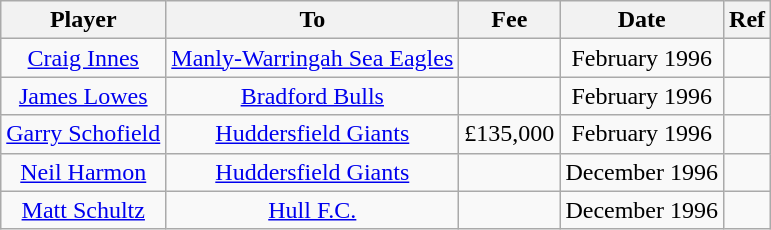<table class="wikitable" style="text-align:center; width="70%; text-align:left">
<tr>
<th><strong>Player</strong></th>
<th><strong>To</strong></th>
<th><strong>Fee</strong></th>
<th><strong>Date</strong></th>
<th><strong>Ref</strong></th>
</tr>
<tr --->
<td><a href='#'>Craig Innes</a></td>
<td><a href='#'>Manly-Warringah Sea Eagles</a></td>
<td></td>
<td>February 1996</td>
<td></td>
</tr>
<tr --->
<td><a href='#'>James Lowes</a></td>
<td><a href='#'>Bradford Bulls</a></td>
<td></td>
<td>February 1996</td>
<td></td>
</tr>
<tr --->
<td><a href='#'>Garry Schofield</a></td>
<td><a href='#'>Huddersfield Giants</a></td>
<td>£135,000</td>
<td>February 1996</td>
<td></td>
</tr>
<tr --->
<td><a href='#'>Neil Harmon</a></td>
<td><a href='#'>Huddersfield Giants</a></td>
<td></td>
<td>December 1996</td>
<td></td>
</tr>
<tr --->
<td><a href='#'>Matt Schultz</a></td>
<td><a href='#'>Hull F.C.</a></td>
<td></td>
<td>December 1996</td>
<td></td>
</tr>
</table>
